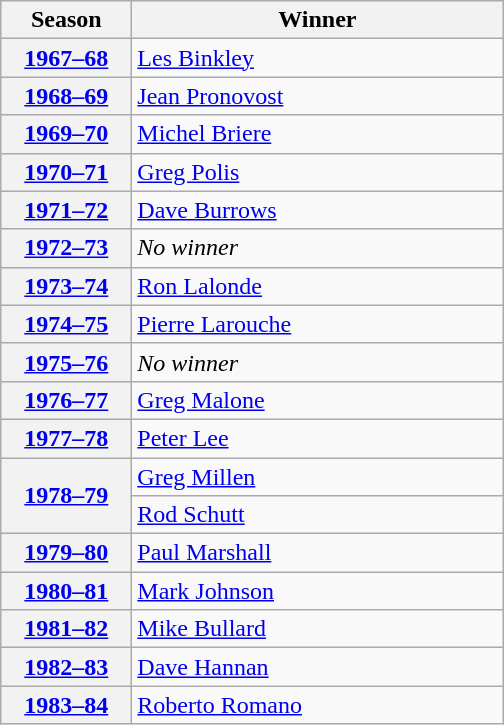<table class="wikitable">
<tr>
<th scope="col" style="width:5em">Season</th>
<th scope="col" style="width:15em">Winner</th>
</tr>
<tr>
<th scope="row"><a href='#'>1967–68</a></th>
<td><a href='#'>Les Binkley</a></td>
</tr>
<tr>
<th scope="row"><a href='#'>1968–69</a></th>
<td><a href='#'>Jean Pronovost</a></td>
</tr>
<tr>
<th scope="row"><a href='#'>1969–70</a></th>
<td><a href='#'>Michel Briere</a></td>
</tr>
<tr>
<th scope="row"><a href='#'>1970–71</a></th>
<td><a href='#'>Greg Polis</a></td>
</tr>
<tr>
<th scope="row"><a href='#'>1971–72</a></th>
<td><a href='#'>Dave Burrows</a></td>
</tr>
<tr>
<th scope="row"><a href='#'>1972–73</a></th>
<td><em>No winner</em></td>
</tr>
<tr>
<th scope="row"><a href='#'>1973–74</a></th>
<td><a href='#'>Ron Lalonde</a></td>
</tr>
<tr>
<th scope="row"><a href='#'>1974–75</a></th>
<td><a href='#'>Pierre Larouche</a></td>
</tr>
<tr>
<th scope="row"><a href='#'>1975–76</a></th>
<td><em>No winner</em></td>
</tr>
<tr>
<th scope="row"><a href='#'>1976–77</a></th>
<td><a href='#'>Greg Malone</a></td>
</tr>
<tr>
<th scope="row"><a href='#'>1977–78</a></th>
<td><a href='#'>Peter Lee</a></td>
</tr>
<tr>
<th scope="row" rowspan="2"><a href='#'>1978–79</a></th>
<td><a href='#'>Greg Millen</a></td>
</tr>
<tr>
<td><a href='#'>Rod Schutt</a></td>
</tr>
<tr>
<th scope="row"><a href='#'>1979–80</a></th>
<td><a href='#'>Paul Marshall</a></td>
</tr>
<tr>
<th scope="row"><a href='#'>1980–81</a></th>
<td><a href='#'>Mark Johnson</a></td>
</tr>
<tr>
<th scope="row"><a href='#'>1981–82</a></th>
<td><a href='#'>Mike Bullard</a></td>
</tr>
<tr>
<th scope="row"><a href='#'>1982–83</a></th>
<td><a href='#'>Dave Hannan</a></td>
</tr>
<tr>
<th scope="row"><a href='#'>1983–84</a></th>
<td><a href='#'>Roberto Romano</a></td>
</tr>
</table>
